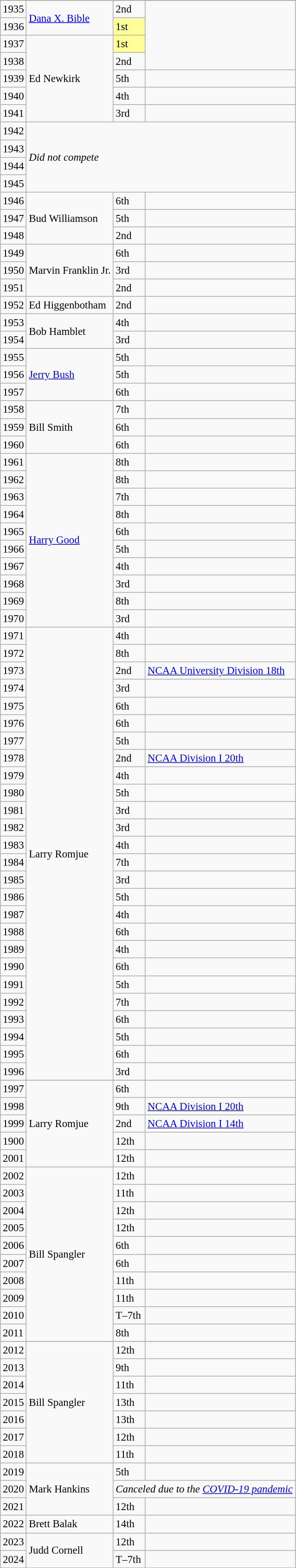<table class=wikitable style="font-size: 95%">
<tr>
</tr>
<tr>
</tr>
<tr>
<td>1935</td>
<td rowspan=2><a href='#'>Dana X. Bible</a></td>
<td>2nd</td>
<td rowspan=4></td>
</tr>
<tr>
<td>1936</td>
<td bgcolor=ffff99>1st</td>
</tr>
<tr>
<td>1937</td>
<td rowspan=5>Ed Newkirk</td>
<td bgcolor=ffff99>1st</td>
</tr>
<tr>
<td>1938</td>
<td>2nd</td>
</tr>
<tr>
<td>1939</td>
<td>5th</td>
<td></td>
</tr>
<tr>
<td>1940</td>
<td>4th</td>
<td></td>
</tr>
<tr>
<td>1941</td>
<td>3rd</td>
<td></td>
</tr>
<tr>
<td>1942</td>
<td colspan=3, rowspan=4><em>Did not compete</em></td>
</tr>
<tr>
<td>1943</td>
</tr>
<tr>
<td>1944</td>
</tr>
<tr>
<td>1945</td>
</tr>
<tr>
<td>1946</td>
<td rowspan=3>Bud Williamson</td>
<td>6th</td>
<td></td>
</tr>
<tr>
<td>1947</td>
<td>5th</td>
<td></td>
</tr>
<tr>
<td>1948</td>
<td>2nd</td>
<td></td>
</tr>
<tr>
<td>1949</td>
<td rowspan=3>Marvin Franklin Jr.</td>
<td>6th</td>
<td></td>
</tr>
<tr>
<td>1950</td>
<td>3rd</td>
<td></td>
</tr>
<tr>
<td>1951</td>
<td>2nd</td>
<td></td>
</tr>
<tr>
<td>1952</td>
<td>Ed Higgenbotham</td>
<td>2nd</td>
<td></td>
</tr>
<tr>
<td>1953</td>
<td rowspan=2>Bob Hamblet</td>
<td>4th</td>
<td></td>
</tr>
<tr>
<td>1954</td>
<td>3rd</td>
<td></td>
</tr>
<tr>
<td>1955</td>
<td rowspan=3><a href='#'>Jerry Bush</a></td>
<td>5th</td>
<td></td>
</tr>
<tr>
<td>1956</td>
<td>5th</td>
<td></td>
</tr>
<tr>
<td>1957</td>
<td>6th</td>
<td></td>
</tr>
<tr>
<td>1958</td>
<td rowspan=3>Bill Smith</td>
<td>7th</td>
<td></td>
</tr>
<tr>
<td>1959</td>
<td>6th</td>
<td></td>
</tr>
<tr>
<td>1960</td>
<td>6th</td>
<td></td>
</tr>
<tr>
<td>1961</td>
<td rowspan=10><a href='#'>Harry Good</a></td>
<td>8th</td>
<td></td>
</tr>
<tr>
<td>1962</td>
<td>8th</td>
<td></td>
</tr>
<tr>
<td>1963</td>
<td>7th</td>
<td></td>
</tr>
<tr>
<td>1964</td>
<td>8th</td>
<td></td>
</tr>
<tr>
<td>1965</td>
<td>6th</td>
<td></td>
</tr>
<tr>
<td>1966</td>
<td>5th</td>
<td></td>
</tr>
<tr>
<td>1967</td>
<td>4th</td>
<td></td>
</tr>
<tr>
<td>1968</td>
<td>3rd</td>
<td></td>
</tr>
<tr>
<td>1969</td>
<td>8th</td>
<td></td>
</tr>
<tr>
<td>1970</td>
<td>3rd</td>
<td></td>
</tr>
<tr>
<td>1971</td>
<td rowspan=26>Larry Romjue</td>
<td>4th</td>
<td></td>
</tr>
<tr>
<td>1972</td>
<td>8th</td>
<td></td>
</tr>
<tr>
<td>1973</td>
<td>2nd</td>
<td><a href='#'>NCAA University Division 18th</a></td>
</tr>
<tr>
<td>1974</td>
<td>3rd</td>
<td></td>
</tr>
<tr>
<td>1975</td>
<td>6th</td>
<td></td>
</tr>
<tr>
<td>1976</td>
<td>6th</td>
<td></td>
</tr>
<tr>
<td>1977</td>
<td>5th</td>
<td></td>
</tr>
<tr>
<td>1978</td>
<td>2nd</td>
<td><a href='#'>NCAA Division I 20th</a></td>
</tr>
<tr>
<td>1979</td>
<td>4th</td>
<td></td>
</tr>
<tr>
<td>1980</td>
<td>5th</td>
<td></td>
</tr>
<tr>
<td>1981</td>
<td>3rd</td>
<td></td>
</tr>
<tr>
<td>1982</td>
<td>3rd</td>
<td></td>
</tr>
<tr>
<td>1983</td>
<td>4th</td>
<td></td>
</tr>
<tr>
<td>1984</td>
<td>7th</td>
<td></td>
</tr>
<tr>
<td>1985</td>
<td>3rd</td>
<td></td>
</tr>
<tr>
<td>1986</td>
<td>5th</td>
<td></td>
</tr>
<tr>
<td>1987</td>
<td>4th</td>
<td></td>
</tr>
<tr>
<td>1988</td>
<td>6th</td>
<td></td>
</tr>
<tr>
<td>1989</td>
<td>4th</td>
<td></td>
</tr>
<tr>
<td>1990</td>
<td>6th</td>
<td></td>
</tr>
<tr>
<td>1991</td>
<td>5th</td>
<td></td>
</tr>
<tr>
<td>1992</td>
<td>7th</td>
<td></td>
</tr>
<tr>
<td>1993</td>
<td>6th</td>
<td></td>
</tr>
<tr>
<td>1994</td>
<td>5th</td>
<td></td>
</tr>
<tr>
<td>1995</td>
<td>6th</td>
<td></td>
</tr>
<tr>
<td>1996</td>
<td>3rd</td>
<td></td>
</tr>
<tr>
</tr>
<tr>
<td>1997</td>
<td rowspan=5>Larry Romjue</td>
<td>6th</td>
<td></td>
</tr>
<tr>
<td>1998</td>
<td>9th</td>
<td><a href='#'>NCAA Division I 20th</a></td>
</tr>
<tr>
<td>1999</td>
<td>2nd</td>
<td><a href='#'>NCAA Division I 14th</a></td>
</tr>
<tr>
<td>1900</td>
<td>12th</td>
<td></td>
</tr>
<tr>
<td>2001</td>
<td>12th</td>
<td></td>
</tr>
<tr>
<td>2002</td>
<td rowspan=10>Bill Spangler</td>
<td>12th</td>
<td></td>
</tr>
<tr>
<td>2003</td>
<td>11th</td>
<td></td>
</tr>
<tr>
<td>2004</td>
<td>12th</td>
<td></td>
</tr>
<tr>
<td>2005</td>
<td>12th</td>
<td></td>
</tr>
<tr>
<td>2006</td>
<td>6th</td>
<td></td>
</tr>
<tr>
<td>2007</td>
<td>6th</td>
<td></td>
</tr>
<tr>
<td>2008</td>
<td>11th</td>
<td></td>
</tr>
<tr>
<td>2009</td>
<td>11th</td>
<td></td>
</tr>
<tr>
<td>2010</td>
<td>T–7th</td>
<td></td>
</tr>
<tr>
<td>2011</td>
<td>8th</td>
<td></td>
</tr>
<tr>
</tr>
<tr>
<td>2012</td>
<td rowspan=7>Bill Spangler</td>
<td>12th</td>
<td></td>
</tr>
<tr>
<td>2013</td>
<td>9th</td>
<td></td>
</tr>
<tr>
<td>2014</td>
<td>11th</td>
<td></td>
</tr>
<tr>
<td>2015</td>
<td>13th</td>
<td></td>
</tr>
<tr>
<td>2016</td>
<td>13th</td>
<td></td>
</tr>
<tr>
<td>2017</td>
<td>12th</td>
<td></td>
</tr>
<tr>
<td>2018</td>
<td>11th</td>
<td></td>
</tr>
<tr>
<td>2019</td>
<td rowspan=3>Mark Hankins</td>
<td>5th</td>
<td></td>
</tr>
<tr>
<td>2020</td>
<td colspan=2><em>Canceled due to the <a href='#'>COVID-19 pandemic</a></em></td>
</tr>
<tr>
<td>2021</td>
<td>12th</td>
<td></td>
</tr>
<tr>
<td>2022</td>
<td>Brett Balak</td>
<td>14th</td>
<td></td>
</tr>
<tr>
<td>2023</td>
<td rowspan=2>Judd Cornell</td>
<td>12th</td>
<td></td>
</tr>
<tr>
<td>2024</td>
<td>T–7th</td>
<td></td>
</tr>
</table>
